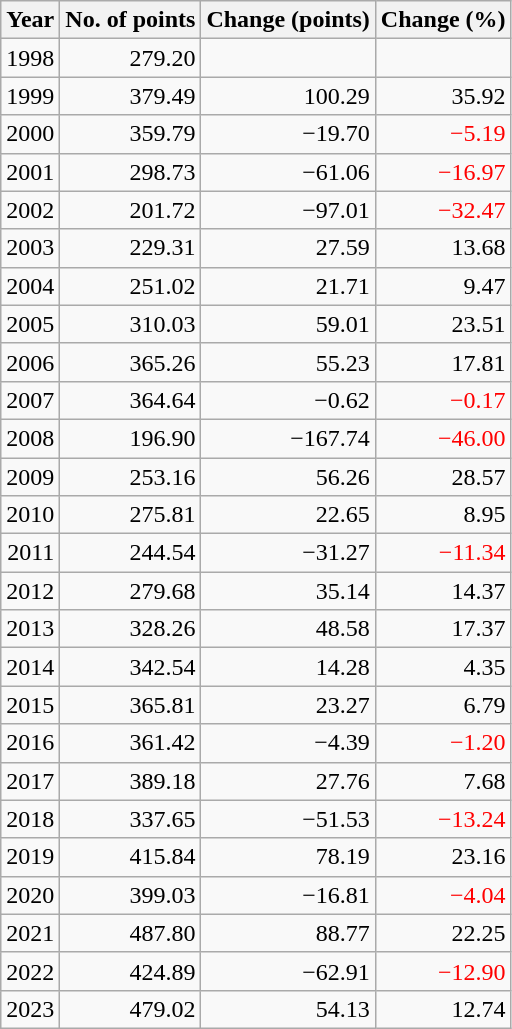<table class="wikitable sortable" style="text-align:right;">
<tr>
<th>Year</th>
<th>No. of points</th>
<th>Change (points)</th>
<th>Change (%)</th>
</tr>
<tr>
<td>1998</td>
<td>279.20</td>
<td></td>
<td></td>
</tr>
<tr>
<td>1999</td>
<td>379.49</td>
<td>100.29</td>
<td>35.92</td>
</tr>
<tr>
<td>2000</td>
<td>359.79</td>
<td>−19.70</td>
<td style="color:red">−5.19</td>
</tr>
<tr>
<td>2001</td>
<td>298.73</td>
<td>−61.06</td>
<td style="color:red">−16.97</td>
</tr>
<tr>
<td>2002</td>
<td>201.72</td>
<td>−97.01</td>
<td style="color:red">−32.47</td>
</tr>
<tr>
<td>2003</td>
<td>229.31</td>
<td>27.59</td>
<td>13.68</td>
</tr>
<tr>
<td>2004</td>
<td>251.02</td>
<td>21.71</td>
<td>9.47</td>
</tr>
<tr>
<td>2005</td>
<td>310.03</td>
<td>59.01</td>
<td>23.51</td>
</tr>
<tr>
<td>2006</td>
<td>365.26</td>
<td>55.23</td>
<td>17.81</td>
</tr>
<tr>
<td>2007</td>
<td>364.64</td>
<td>−0.62</td>
<td style="color:red">−0.17</td>
</tr>
<tr>
<td>2008</td>
<td>196.90</td>
<td>−167.74</td>
<td style="color:red">−46.00</td>
</tr>
<tr>
<td>2009</td>
<td>253.16</td>
<td>56.26</td>
<td>28.57</td>
</tr>
<tr>
<td>2010</td>
<td>275.81</td>
<td>22.65</td>
<td>8.95</td>
</tr>
<tr>
<td>2011</td>
<td>244.54</td>
<td>−31.27</td>
<td style="color:red">−11.34</td>
</tr>
<tr>
<td>2012</td>
<td>279.68</td>
<td>35.14</td>
<td>14.37</td>
</tr>
<tr>
<td>2013</td>
<td>328.26</td>
<td>48.58</td>
<td>17.37</td>
</tr>
<tr>
<td>2014</td>
<td>342.54</td>
<td>14.28</td>
<td>4.35</td>
</tr>
<tr>
<td>2015</td>
<td>365.81</td>
<td>23.27</td>
<td>6.79</td>
</tr>
<tr>
<td>2016</td>
<td>361.42</td>
<td>−4.39</td>
<td style="color:red">−1.20</td>
</tr>
<tr>
<td>2017</td>
<td>389.18</td>
<td>27.76</td>
<td>7.68</td>
</tr>
<tr>
<td>2018</td>
<td>337.65</td>
<td>−51.53</td>
<td style="color:red">−13.24</td>
</tr>
<tr>
<td>2019</td>
<td>415.84</td>
<td>78.19</td>
<td>23.16</td>
</tr>
<tr>
<td>2020</td>
<td>399.03</td>
<td>−16.81</td>
<td style="color:red">−4.04</td>
</tr>
<tr>
<td>2021</td>
<td>487.80</td>
<td>88.77</td>
<td>22.25</td>
</tr>
<tr>
<td>2022</td>
<td>424.89</td>
<td>−62.91</td>
<td style="color:red">−12.90</td>
</tr>
<tr>
<td>2023</td>
<td>479.02</td>
<td>54.13</td>
<td>12.74</td>
</tr>
</table>
